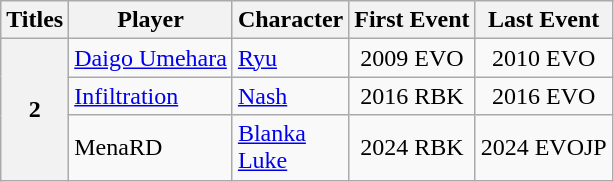<table class="wikitable sortable">
<tr>
<th>Titles</th>
<th>Player</th>
<th>Character</th>
<th>First Event</th>
<th>Last Event</th>
</tr>
<tr>
<th rowspan="3">2</th>
<td><a href='#'>Daigo Umehara</a></td>
<td><a href='#'>Ryu</a></td>
<td align="center">2009 EVO</td>
<td align="center">2010 EVO</td>
</tr>
<tr>
<td><a href='#'>Infiltration</a></td>
<td><a href='#'>Nash</a></td>
<td align="center">2016 RBK</td>
<td align="center">2016 EVO</td>
</tr>
<tr>
<td>MenaRD</td>
<td><a href='#'>Blanka</a><br><a href='#'>Luke</a></td>
<td align="center">2024 RBK</td>
<td align="center">2024 EVOJP</td>
</tr>
</table>
